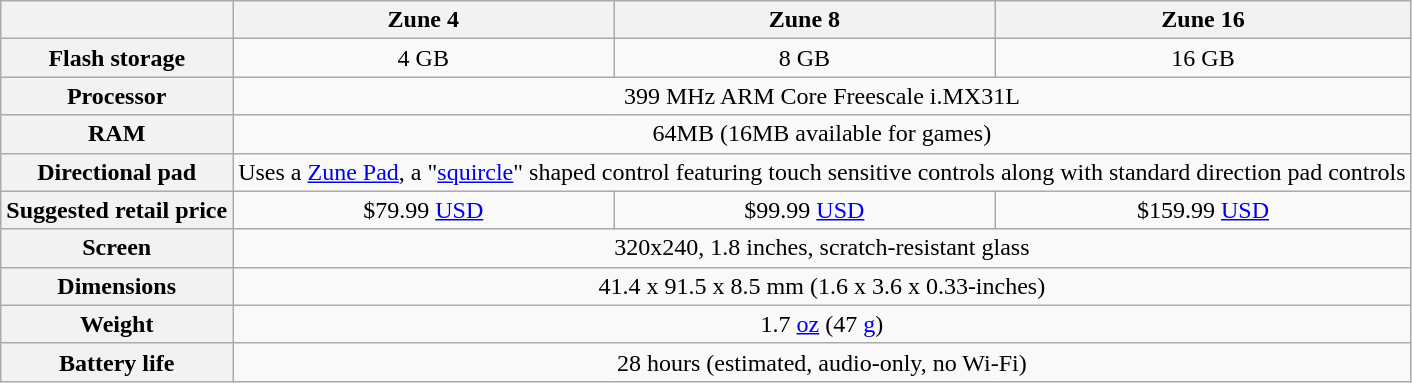<table class="wikitable" style="text-align:center">
<tr>
<th></th>
<th>Zune 4</th>
<th>Zune 8</th>
<th>Zune 16</th>
</tr>
<tr>
<th>Flash storage</th>
<td>4 GB</td>
<td>8 GB</td>
<td>16 GB</td>
</tr>
<tr>
<th>Processor</th>
<td colspan=3>399 MHz ARM Core Freescale i.MX31L</td>
</tr>
<tr>
<th>RAM</th>
<td colspan=3>64MB (16MB available for games)</td>
</tr>
<tr>
<th>Directional pad</th>
<td colspan="3">Uses a <a href='#'>Zune Pad</a>, a "<a href='#'>squircle</a>" shaped control featuring touch sensitive controls along with standard direction pad controls</td>
</tr>
<tr>
<th>Suggested retail price</th>
<td>$79.99 <a href='#'>USD</a></td>
<td>$99.99 <a href='#'>USD</a></td>
<td>$159.99 <a href='#'>USD</a></td>
</tr>
<tr>
<th>Screen</th>
<td colspan="3">320x240, 1.8 inches, scratch-resistant glass</td>
</tr>
<tr>
<th>Dimensions</th>
<td colspan="3">41.4 x 91.5 x 8.5 mm (1.6 x 3.6 x 0.33-inches)</td>
</tr>
<tr>
<th>Weight</th>
<td colspan="3">1.7 <a href='#'>oz</a> (47 <a href='#'>g</a>)</td>
</tr>
<tr>
<th>Battery life</th>
<td colspan="3">28 hours (estimated, audio-only, no Wi-Fi)</td>
</tr>
</table>
